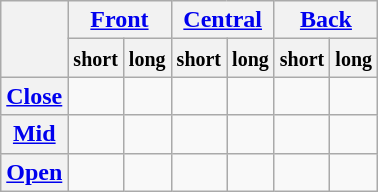<table class="wikitable">
<tr>
<th rowspan="2"></th>
<th colspan="2"><a href='#'>Front</a></th>
<th colspan="2"><a href='#'>Central</a></th>
<th colspan="2"><a href='#'>Back</a></th>
</tr>
<tr>
<th><small>short</small></th>
<th><small>long</small></th>
<th><small>short</small></th>
<th><small>long</small></th>
<th><small>short</small></th>
<th><small>long</small></th>
</tr>
<tr style="text-align: center;">
<th><a href='#'>Close</a></th>
<td> <strong></strong></td>
<td> <strong></strong></td>
<td></td>
<td></td>
<td> <strong></strong></td>
<td> <strong></strong></td>
</tr>
<tr style="text-align: center;">
<th><a href='#'>Mid</a></th>
<td> <strong></strong></td>
<td> <strong></strong></td>
<td></td>
<td></td>
<td> <strong></strong></td>
<td> <strong></strong></td>
</tr>
<tr style="text-align: center;">
<th><a href='#'>Open</a></th>
<td></td>
<td></td>
<td> <strong></strong></td>
<td> <strong></strong></td>
<td></td>
<td></td>
</tr>
</table>
